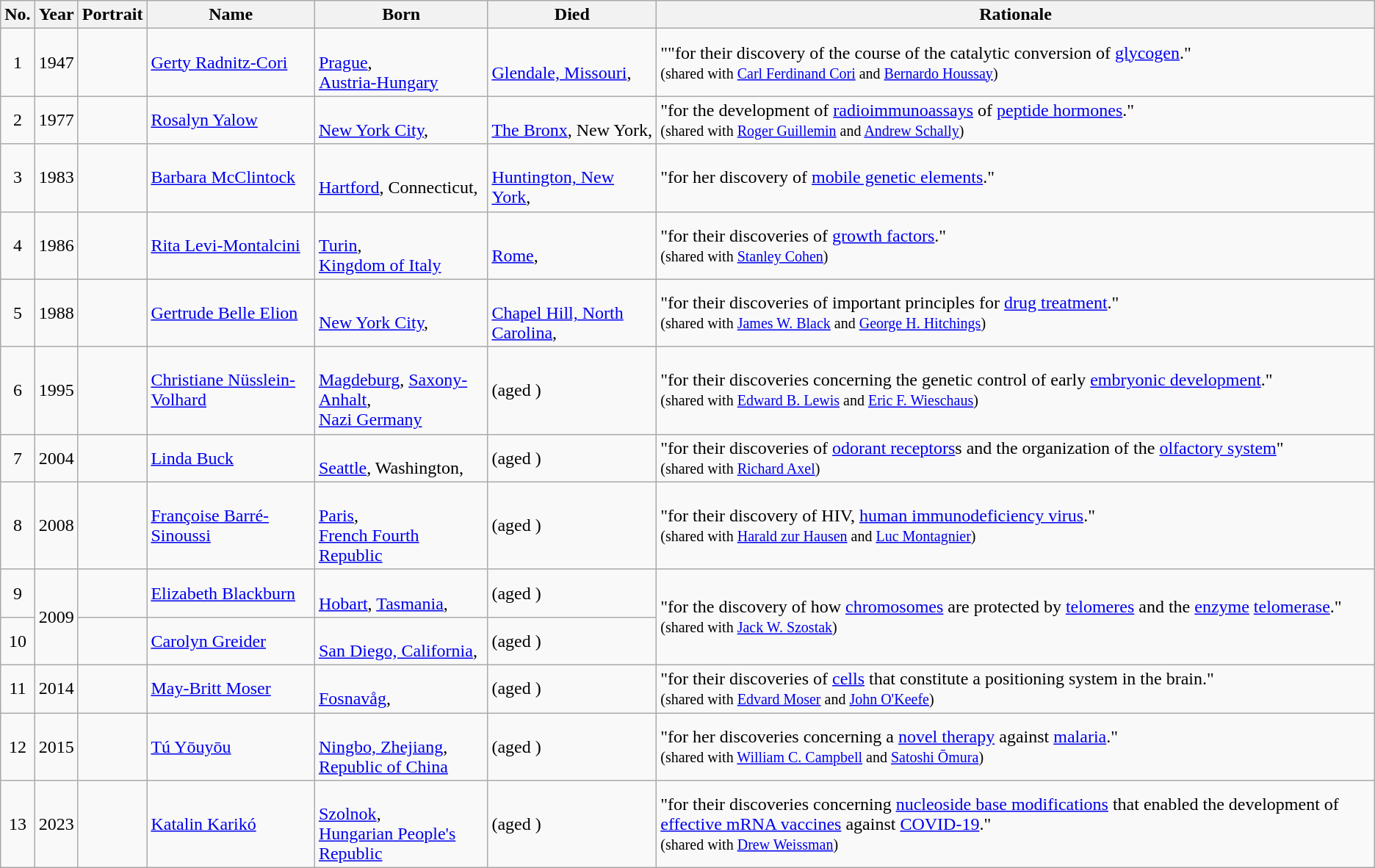<table class="wikitable sortable">
<tr>
<th>No.</th>
<th>Year</th>
<th class="unsortable">Portrait</th>
<th>Name</th>
<th>Born</th>
<th>Died</th>
<th class="unsortable">Rationale</th>
</tr>
<tr>
<td align="center">1</td>
<td align="center">1947</td>
<td></td>
<td><a href='#'>Gerty Radnitz-Cori</a></td>
<td><br><a href='#'>Prague</a>, <br> <a href='#'>Austria-Hungary</a></td>
<td><br><a href='#'>Glendale, Missouri</a>, <br></td>
<td>""for their discovery of the course of the catalytic conversion of <a href='#'>glycogen</a>."<br><small>(shared with <a href='#'>Carl Ferdinand Cori</a> and <a href='#'>Bernardo Houssay</a>)</small></td>
</tr>
<tr>
<td align="center">2</td>
<td align="center">1977</td>
<td></td>
<td><a href='#'>Rosalyn Yalow</a></td>
<td><br><a href='#'>New York City</a>, <br></td>
<td><br><a href='#'>The Bronx</a>, New York, <br></td>
<td>"for the development of <a href='#'>radioimmunoassays</a> of <a href='#'>peptide hormones</a>."<br><small>(shared with <a href='#'>Roger Guillemin</a> and <a href='#'>Andrew Schally</a>)</small></td>
</tr>
<tr>
<td align="center">3</td>
<td align="center">1983</td>
<td></td>
<td><a href='#'>Barbara McClintock</a></td>
<td><br><a href='#'>Hartford</a>, Connecticut, <br></td>
<td><br><a href='#'>Huntington, New York</a>, <br></td>
<td>"for her discovery of <a href='#'>mobile genetic elements</a>."</td>
</tr>
<tr>
<td align="center">4</td>
<td align="center">1986</td>
<td></td>
<td><a href='#'>Rita Levi-Montalcini</a></td>
<td><br><a href='#'>Turin</a>, <br> <a href='#'>Kingdom of Italy</a></td>
<td><br><a href='#'>Rome</a>, <br></td>
<td>"for their discoveries of <a href='#'>growth factors</a>."<br><small>(shared with <a href='#'>Stanley Cohen</a>)</small></td>
</tr>
<tr>
<td align="center">5</td>
<td align="center">1988</td>
<td></td>
<td><a href='#'>Gertrude Belle Elion</a></td>
<td><br><a href='#'>New York City</a>, <br></td>
<td><br><a href='#'>Chapel Hill, North Carolina</a>, <br></td>
<td>"for their discoveries of important principles for <a href='#'>drug treatment</a>."<br><small>(shared with <a href='#'>James W. Black</a> and <a href='#'>George H. Hitchings</a>)</small></td>
</tr>
<tr>
<td align="center">6</td>
<td align="center">1995</td>
<td></td>
<td><a href='#'>Christiane Nüsslein-Volhard</a></td>
<td><br><a href='#'>Magdeburg</a>, <a href='#'>Saxony-Anhalt</a>, <br> <a href='#'>Nazi Germany</a></td>
<td>(aged )</td>
<td>"for their discoveries concerning the genetic control of early <a href='#'>embryonic development</a>."<br><small>(shared with <a href='#'>Edward B. Lewis</a> and <a href='#'>Eric F. Wieschaus</a>)</small></td>
</tr>
<tr>
<td align="center">7</td>
<td align="center">2004</td>
<td></td>
<td><a href='#'>Linda Buck</a></td>
<td><br><a href='#'>Seattle</a>, Washington, <br></td>
<td>(aged )</td>
<td>"for their discoveries of <a href='#'>odorant receptors</a>s and the organization of the <a href='#'>olfactory system</a>"<br><small>(shared with <a href='#'>Richard Axel</a>)</small></td>
</tr>
<tr>
<td align="center">8</td>
<td align="center">2008</td>
<td></td>
<td><a href='#'>Françoise Barré-Sinoussi</a></td>
<td><br><a href='#'>Paris</a>, <br> <a href='#'>French Fourth Republic</a></td>
<td>(aged )</td>
<td>"for their discovery of HIV, <a href='#'>human immunodeficiency virus</a>."<br><small>(shared with <a href='#'>Harald zur Hausen</a> and <a href='#'>Luc Montagnier</a>)</small></td>
</tr>
<tr>
<td align="center">9</td>
<td rowspan="2" align="center">2009</td>
<td></td>
<td><a href='#'>Elizabeth Blackburn</a></td>
<td><br><a href='#'>Hobart</a>, <a href='#'>Tasmania</a>, <br></td>
<td>(aged )</td>
<td rowspan="2">"for the discovery of how <a href='#'>chromosomes</a> are protected by <a href='#'>telomeres</a> and the <a href='#'>enzyme</a> <a href='#'>telomerase</a>."<br><small>(shared with <a href='#'>Jack W. Szostak</a>)</small></td>
</tr>
<tr>
<td align="center">10</td>
<td></td>
<td><a href='#'>Carolyn Greider</a></td>
<td><br><a href='#'>San Diego, California</a>, <br></td>
<td>(aged )</td>
</tr>
<tr>
<td align="center">11</td>
<td align="center">2014</td>
<td></td>
<td><a href='#'>May-Britt Moser</a></td>
<td><br><a href='#'>Fosnavåg</a>, <br></td>
<td>(aged )</td>
<td>"for their discoveries of <a href='#'>cells</a> that constitute a positioning system in the brain."<br><small>(shared with <a href='#'>Edvard Moser</a> and <a href='#'>John O'Keefe</a>)</small></td>
</tr>
<tr>
<td align="center">12</td>
<td align="center">2015</td>
<td></td>
<td><a href='#'>Tú Yōuyōu</a></td>
<td><br><a href='#'>Ningbo, Zhejiang</a>, <br> <a href='#'>Republic of China</a></td>
<td>(aged )</td>
<td>"for her discoveries concerning a <a href='#'>novel therapy</a> against <a href='#'>malaria</a>."<br><small>(shared with <a href='#'>William C. Campbell</a> and <a href='#'>Satoshi Ōmura</a>)</small></td>
</tr>
<tr>
<td align="center">13</td>
<td align="center">2023</td>
<td></td>
<td><a href='#'>Katalin Karikó</a></td>
<td><br><a href='#'>Szolnok</a>, <br> <a href='#'>Hungarian People's Republic</a></td>
<td>(aged )</td>
<td>"for their discoveries concerning <a href='#'>nucleoside base modifications</a> that enabled the development of <a href='#'>effective mRNA vaccines</a> against <a href='#'>COVID-19</a>."<br><small>(shared with <a href='#'>Drew Weissman</a>)</small></td>
</tr>
</table>
